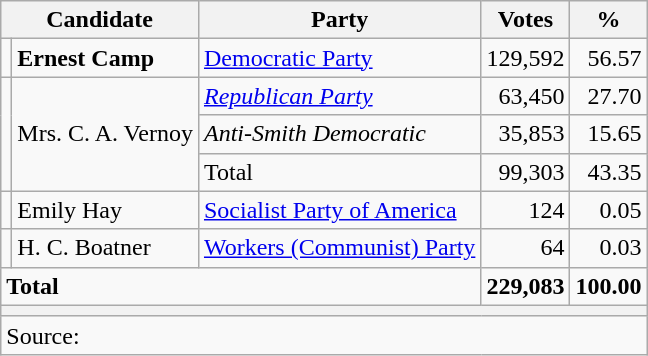<table class="wikitable">
<tr>
<th colspan=2>Candidate</th>
<th>Party</th>
<th>Votes</th>
<th>%</th>
</tr>
<tr>
<td bgcolor=></td>
<td><strong>Ernest Camp</strong></td>
<td><a href='#'>Democratic Party</a></td>
<td align=right>129,592</td>
<td align=right>56.57</td>
</tr>
<tr>
<td rowspan=3 bgcolor=></td>
<td rowspan=3>Mrs. C. A. Vernoy</td>
<td><em><a href='#'>Republican Party</a></em></td>
<td align=right>63,450</td>
<td align=right>27.70</td>
</tr>
<tr>
<td><em>Anti-Smith Democratic</em></td>
<td align=right>35,853</td>
<td align=right>15.65</td>
</tr>
<tr>
<td>Total</td>
<td align=right>99,303</td>
<td align=right>43.35</td>
</tr>
<tr>
<td bgcolor=></td>
<td>Emily Hay</td>
<td><a href='#'>Socialist Party of America</a></td>
<td align=right>124</td>
<td align=right>0.05</td>
</tr>
<tr>
<td bgcolor=></td>
<td>H. C. Boatner</td>
<td><a href='#'>Workers (Communist) Party</a></td>
<td align=right>64</td>
<td align=right>0.03</td>
</tr>
<tr style="font-weight:bold">
<td colspan=3>Total</td>
<td align=right>229,083</td>
<td align=right>100.00</td>
</tr>
<tr>
<th colspan=7></th>
</tr>
<tr>
<td colspan=7>Source:</td>
</tr>
</table>
